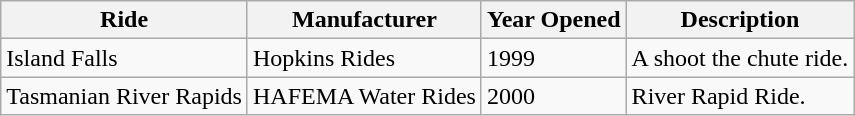<table class=wikitable>
<tr>
<th>Ride</th>
<th>Manufacturer</th>
<th>Year Opened</th>
<th>Description</th>
</tr>
<tr>
<td>Island Falls</td>
<td>Hopkins Rides</td>
<td>1999</td>
<td>A shoot the chute ride.</td>
</tr>
<tr>
<td>Tasmanian River Rapids</td>
<td>HAFEMA Water Rides</td>
<td>2000</td>
<td>River Rapid Ride.</td>
</tr>
</table>
